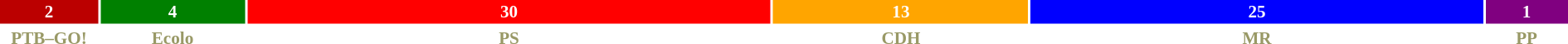<table style="width:100%; font-size:88%; text-align:center;">
<tr style="font-weight:bold">
<td style="background:#BB0000; width:5.79%; color:white">2</td>
<td style="background:green; width:8.53%; color:white">4</td>
<td style="background:red; width:30.96%; color:white">30</td>
<td style="background:orange; width:15.09%; color:white">13</td>
<td style="background:blue; width:26.71%; color:white">25</td>
<td style="background:purple; width:4.89%; color:white">1</td>
</tr>
<tr style="font-weight:bold; color:#996;">
<td>PTB–GO!</td>
<td>Ecolo</td>
<td>PS</td>
<td>CDH</td>
<td>MR</td>
<td>PP</td>
</tr>
</table>
